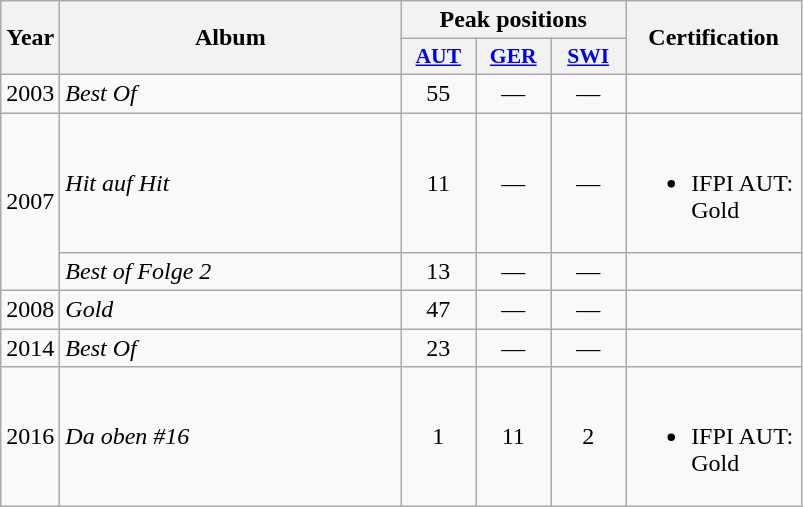<table class="wikitable">
<tr>
<th align="center" rowspan="2" width="10">Year</th>
<th align="center" rowspan="2" width="220">Album</th>
<th align="center" colspan="3" width="20">Peak positions</th>
<th align="center" rowspan="2" width="110">Certification</th>
</tr>
<tr>
<th scope="col" style="width:3em;font-size:90%;"><a href='#'>AUT</a><br></th>
<th scope="col" style="width:3em;font-size:90%;"><a href='#'>GER</a><br></th>
<th scope="col" style="width:3em;font-size:90%;"><a href='#'>SWI</a><br></th>
</tr>
<tr>
<td style="text-align:center;">2003</td>
<td><em>Best Of</em></td>
<td style="text-align:center;">55</td>
<td style="text-align:center;">—</td>
<td style="text-align:center;">—</td>
<td></td>
</tr>
<tr>
<td style="text-align:center;" rowspan="2">2007</td>
<td><em>Hit auf Hit</em></td>
<td style="text-align:center;">11</td>
<td style="text-align:center;">—</td>
<td style="text-align:center;">—</td>
<td><br><ul><li>IFPI AUT: Gold</li></ul></td>
</tr>
<tr>
<td><em>Best of Folge 2</em></td>
<td style="text-align:center;">13</td>
<td style="text-align:center;">—</td>
<td style="text-align:center;">—</td>
<td></td>
</tr>
<tr>
<td style="text-align:center;">2008</td>
<td><em>Gold</em></td>
<td style="text-align:center;">47</td>
<td style="text-align:center;">—</td>
<td style="text-align:center;">—</td>
<td></td>
</tr>
<tr>
<td style="text-align:center;">2014</td>
<td><em>Best Of</em></td>
<td style="text-align:center;">23</td>
<td style="text-align:center;">—</td>
<td style="text-align:center;">—</td>
<td></td>
</tr>
<tr>
<td style="text-align:center;">2016</td>
<td><em>Da oben #16</em></td>
<td style="text-align:center;">1</td>
<td style="text-align:center;">11</td>
<td style="text-align:center;">2</td>
<td><br><ul><li>IFPI AUT: Gold</li></ul></td>
</tr>
</table>
